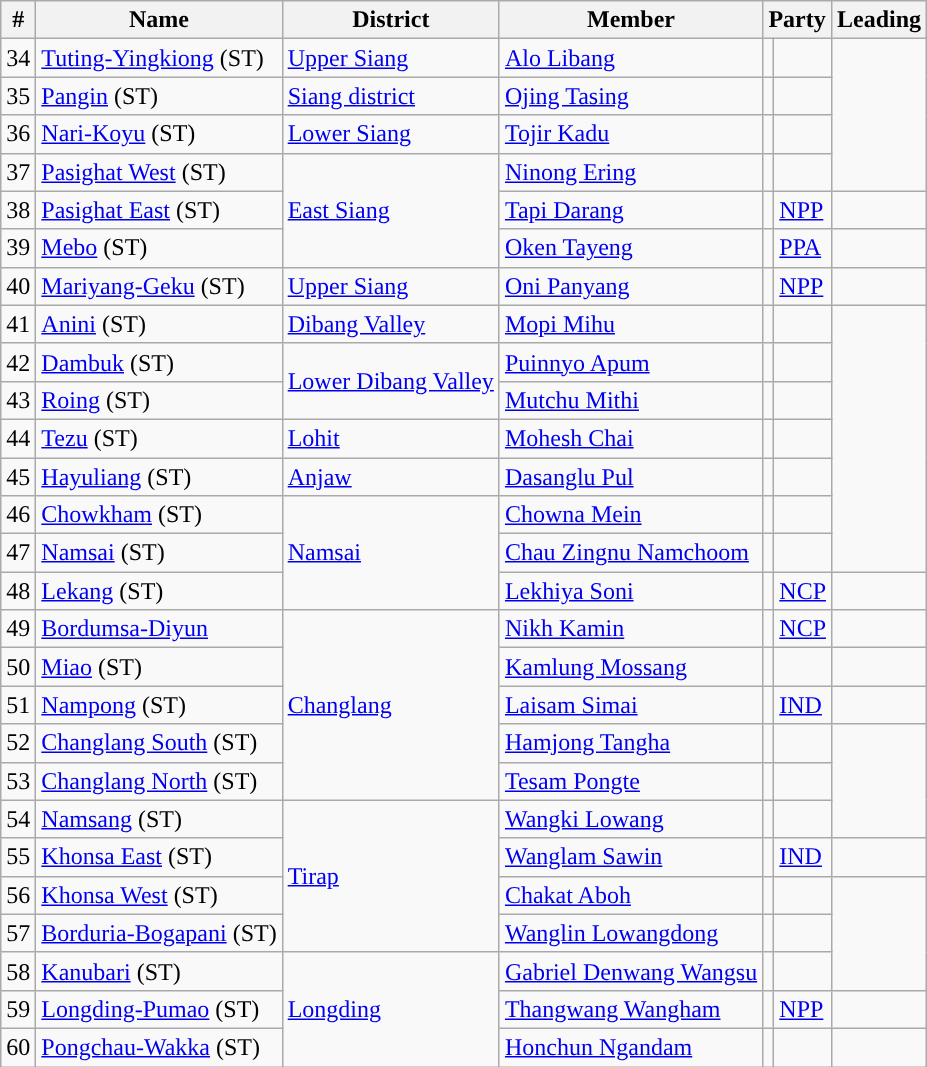<table class="wikitable sortable collapsible collapsed">
<tr>
<th>#</th>
<th>Name</th>
<th>District</th>
<th>Member</th>
<th colspan="2">Party</th>
<th colspan=2>Leading<br></th>
</tr>
<tr>
<td>34</td>
<td><a href='#'>Tuting-Yingkiong</a> (ST)</td>
<td><a href='#'>Upper Siang</a></td>
<td><a href='#'>Alo Libang</a></td>
<td></td>
<td></td>
</tr>
<tr>
<td>35</td>
<td><a href='#'>Pangin</a> (ST)</td>
<td><a href='#'>Siang district</a></td>
<td><a href='#'>Ojing Tasing</a></td>
<td></td>
<td></td>
</tr>
<tr>
<td>36</td>
<td><a href='#'>Nari-Koyu</a> (ST)</td>
<td><a href='#'>Lower Siang</a></td>
<td><a href='#'>Tojir Kadu</a></td>
<td></td>
<td></td>
</tr>
<tr>
<td>37</td>
<td><a href='#'>Pasighat West</a> (ST)</td>
<td rowspan="3"><a href='#'>East Siang</a></td>
<td><a href='#'>Ninong Ering</a></td>
<td></td>
<td></td>
</tr>
<tr>
<td>38</td>
<td><a href='#'>Pasighat East</a> (ST)</td>
<td><a href='#'>Tapi Darang</a></td>
<td style="background-color: "></td>
<td><a href='#'>NPP</a></td>
<td></td>
</tr>
<tr>
<td>39</td>
<td><a href='#'>Mebo</a> (ST)</td>
<td><a href='#'>Oken Tayeng</a></td>
<td style="background-color: "></td>
<td><a href='#'>PPA</a></td>
<td></td>
</tr>
<tr>
<td>40</td>
<td><a href='#'>Mariyang-Geku</a> (ST)</td>
<td><a href='#'>Upper Siang</a></td>
<td><a href='#'>Oni Panyang</a></td>
<td style="background-color: "></td>
<td><a href='#'>NPP</a></td>
<td></td>
</tr>
<tr>
<td>41</td>
<td><a href='#'>Anini</a> (ST)</td>
<td><a href='#'>Dibang Valley</a></td>
<td><a href='#'>Mopi Mihu</a></td>
<td></td>
<td></td>
</tr>
<tr>
<td>42</td>
<td><a href='#'>Dambuk</a> (ST)</td>
<td rowspan="2"><a href='#'>Lower Dibang Valley</a></td>
<td><a href='#'>Puinnyo Apum</a></td>
<td></td>
<td></td>
</tr>
<tr>
<td>43</td>
<td><a href='#'>Roing</a> (ST)</td>
<td><a href='#'>Mutchu Mithi</a></td>
<td></td>
<td></td>
</tr>
<tr>
<td>44</td>
<td><a href='#'>Tezu</a> (ST)</td>
<td><a href='#'>Lohit</a></td>
<td><a href='#'>Mohesh Chai</a></td>
<td></td>
<td></td>
</tr>
<tr>
<td>45</td>
<td><a href='#'>Hayuliang</a> (ST)</td>
<td><a href='#'>Anjaw</a></td>
<td><a href='#'>Dasanglu Pul</a></td>
<td></td>
<td></td>
</tr>
<tr>
<td>46</td>
<td><a href='#'>Chowkham</a> (ST)</td>
<td rowspan="3"><a href='#'>Namsai</a></td>
<td><a href='#'>Chowna Mein</a></td>
<td></td>
<td></td>
</tr>
<tr>
<td>47</td>
<td><a href='#'>Namsai</a> (ST)</td>
<td><a href='#'>Chau Zingnu Namchoom</a></td>
<td></td>
<td></td>
</tr>
<tr>
<td>48</td>
<td><a href='#'>Lekang</a> (ST)</td>
<td><a href='#'>Lekhiya Soni</a></td>
<td style="background-color: "></td>
<td><a href='#'>NCP</a></td>
<td></td>
</tr>
<tr>
<td>49</td>
<td><a href='#'>Bordumsa-Diyun</a></td>
<td rowspan="5"><a href='#'>Changlang</a></td>
<td><a href='#'>Nikh Kamin</a></td>
<td style="background-color: "></td>
<td><a href='#'>NCP</a></td>
<td></td>
</tr>
<tr>
<td>50</td>
<td><a href='#'>Miao</a> (ST)</td>
<td><a href='#'>Kamlung Mossang</a></td>
<td></td>
<td></td>
</tr>
<tr>
<td>51</td>
<td><a href='#'>Nampong</a> (ST)</td>
<td><a href='#'>Laisam Simai</a></td>
<td style="background-color: "></td>
<td><a href='#'>IND</a></td>
<td></td>
</tr>
<tr>
<td>52</td>
<td><a href='#'>Changlang South</a> (ST)</td>
<td><a href='#'>Hamjong Tangha</a></td>
<td></td>
<td></td>
</tr>
<tr>
<td>53</td>
<td><a href='#'>Changlang North</a> (ST)</td>
<td><a href='#'>Tesam Pongte</a></td>
<td></td>
<td></td>
</tr>
<tr>
<td>54</td>
<td><a href='#'>Namsang</a> (ST)</td>
<td rowspan="4"><a href='#'>Tirap</a></td>
<td><a href='#'>Wangki Lowang</a></td>
<td></td>
<td></td>
</tr>
<tr>
<td>55</td>
<td><a href='#'>Khonsa East</a> (ST)</td>
<td><a href='#'>Wanglam Sawin</a></td>
<td style="background-color: "></td>
<td><a href='#'>IND</a></td>
<td></td>
</tr>
<tr>
<td>56</td>
<td><a href='#'>Khonsa West</a> (ST)</td>
<td><a href='#'>Chakat Aboh</a></td>
<td></td>
<td></td>
</tr>
<tr>
<td>57</td>
<td><a href='#'>Borduria-Bogapani</a> (ST)</td>
<td><a href='#'>Wanglin Lowangdong</a></td>
<td></td>
<td></td>
</tr>
<tr>
<td>58</td>
<td><a href='#'>Kanubari</a> (ST)</td>
<td rowspan="3"><a href='#'>Longding</a></td>
<td><a href='#'>Gabriel Denwang Wangsu</a></td>
<td></td>
<td></td>
</tr>
<tr>
<td>59</td>
<td><a href='#'>Longding-Pumao</a> (ST)</td>
<td><a href='#'>Thangwang Wangham</a></td>
<td style="background-color: "></td>
<td><a href='#'>NPP</a></td>
<td></td>
</tr>
<tr>
<td>60</td>
<td><a href='#'>Pongchau-Wakka</a> (ST)</td>
<td><a href='#'>Honchun Ngandam</a></td>
<td></td>
<td></td>
</tr>
</table>
